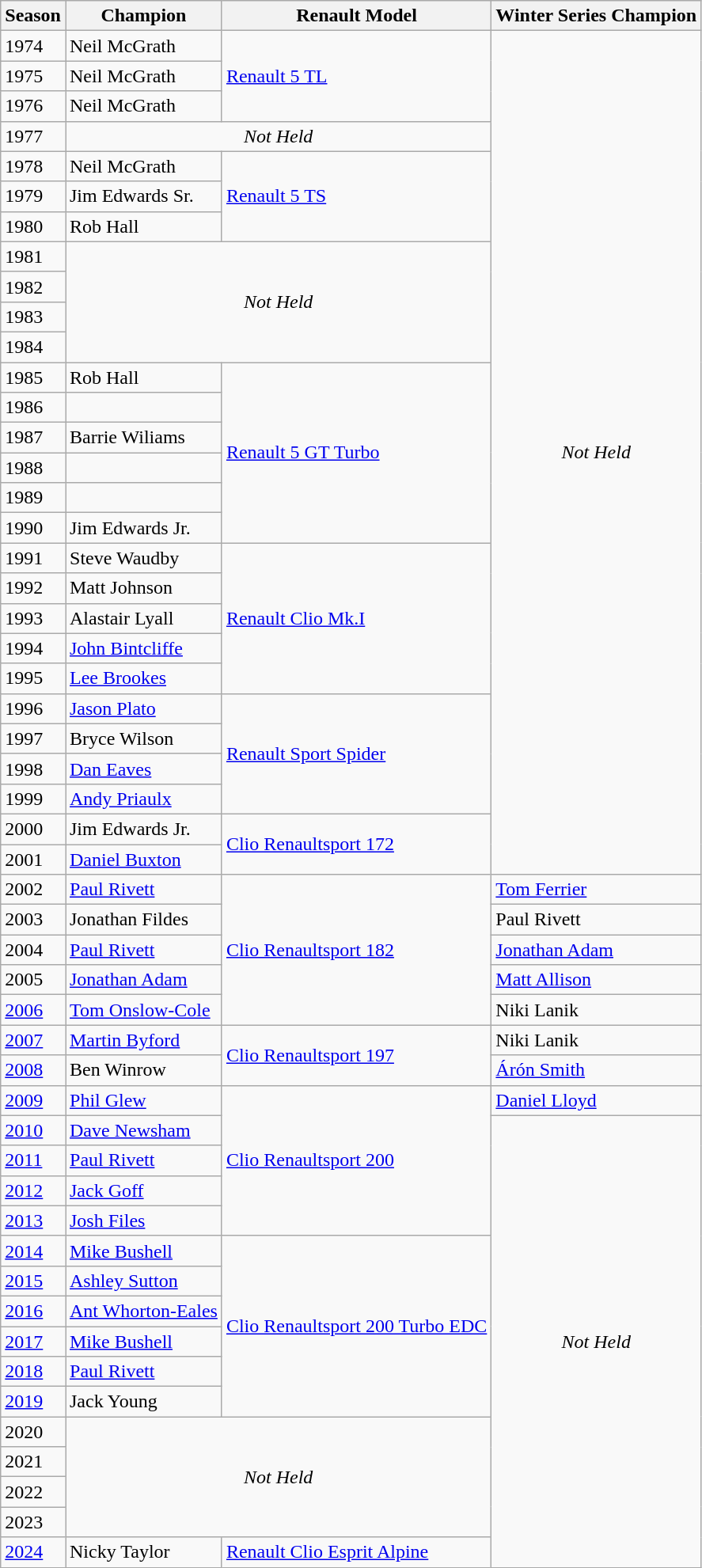<table class="wikitable">
<tr>
<th>Season</th>
<th>Champion</th>
<th>Renault Model</th>
<th>Winter Series Champion</th>
</tr>
<tr>
<td>1974</td>
<td> Neil McGrath</td>
<td rowspan=3><a href='#'>Renault 5 TL</a></td>
<td rowspan=28 align=center><em>Not Held</em></td>
</tr>
<tr>
<td>1975</td>
<td> Neil McGrath</td>
</tr>
<tr>
<td>1976</td>
<td> Neil McGrath</td>
</tr>
<tr>
<td>1977</td>
<td colspan=2 align=center><em>Not Held</em></td>
</tr>
<tr>
<td>1978</td>
<td> Neil McGrath</td>
<td rowspan=3><a href='#'>Renault 5 TS</a></td>
</tr>
<tr>
<td>1979</td>
<td> Jim Edwards Sr.</td>
</tr>
<tr>
<td>1980</td>
<td> Rob Hall</td>
</tr>
<tr>
<td>1981</td>
<td colspan=2 rowspan=4 align=center><em>Not Held</em></td>
</tr>
<tr>
<td>1982</td>
</tr>
<tr>
<td>1983</td>
</tr>
<tr>
<td>1984</td>
</tr>
<tr>
<td>1985</td>
<td> Rob Hall</td>
<td rowspan=6><a href='#'>Renault 5 GT Turbo</a></td>
</tr>
<tr>
<td>1986</td>
<td></td>
</tr>
<tr>
<td>1987</td>
<td> Barrie Wiliams</td>
</tr>
<tr>
<td>1988</td>
<td></td>
</tr>
<tr>
<td>1989</td>
<td></td>
</tr>
<tr>
<td>1990</td>
<td> Jim Edwards Jr.</td>
</tr>
<tr>
<td>1991</td>
<td> Steve Waudby</td>
<td rowspan=5><a href='#'>Renault Clio Mk.I</a></td>
</tr>
<tr>
<td>1992</td>
<td> Matt Johnson</td>
</tr>
<tr>
<td>1993</td>
<td> Alastair Lyall</td>
</tr>
<tr>
<td>1994</td>
<td> <a href='#'>John Bintcliffe</a></td>
</tr>
<tr>
<td>1995</td>
<td> <a href='#'>Lee Brookes</a></td>
</tr>
<tr>
<td>1996</td>
<td> <a href='#'>Jason Plato</a></td>
<td rowspan=4><a href='#'>Renault Sport Spider</a></td>
</tr>
<tr>
<td>1997</td>
<td> Bryce Wilson</td>
</tr>
<tr>
<td>1998</td>
<td> <a href='#'>Dan Eaves</a></td>
</tr>
<tr>
<td>1999</td>
<td> <a href='#'>Andy Priaulx</a></td>
</tr>
<tr>
<td>2000</td>
<td> Jim Edwards Jr.</td>
<td rowspan=2><a href='#'>Clio Renaultsport 172</a></td>
</tr>
<tr>
<td>2001</td>
<td> <a href='#'>Daniel Buxton</a></td>
</tr>
<tr>
<td>2002</td>
<td> <a href='#'>Paul Rivett</a></td>
<td rowspan=5><a href='#'>Clio Renaultsport 182</a></td>
<td> <a href='#'>Tom Ferrier</a></td>
</tr>
<tr>
<td>2003</td>
<td> Jonathan Fildes</td>
<td> Paul Rivett</td>
</tr>
<tr>
<td>2004</td>
<td> <a href='#'>Paul Rivett</a></td>
<td> <a href='#'>Jonathan Adam</a></td>
</tr>
<tr>
<td>2005</td>
<td> <a href='#'>Jonathan Adam</a></td>
<td> <a href='#'>Matt Allison</a></td>
</tr>
<tr>
<td><a href='#'>2006</a></td>
<td> <a href='#'>Tom Onslow-Cole</a></td>
<td> Niki Lanik</td>
</tr>
<tr>
<td><a href='#'>2007</a></td>
<td> <a href='#'>Martin Byford</a></td>
<td rowspan=3><a href='#'>Clio Renaultsport 197</a></td>
<td> Niki Lanik</td>
</tr>
<tr>
<td><a href='#'>2008</a></td>
<td> Ben Winrow</td>
<td> <a href='#'>Árón Smith</a></td>
</tr>
<tr>
<td rowspan=2><a href='#'>2009</a></td>
<td rowspan=2> <a href='#'>Phil Glew</a> </td>
<td rowspan=2> <a href='#'>Daniel Lloyd</a></td>
</tr>
<tr>
<td rowspan=5><a href='#'>Clio Renaultsport 200</a></td>
</tr>
<tr>
<td><a href='#'>2010</a></td>
<td> <a href='#'>Dave Newsham</a></td>
<td rowspan=15 align=center><em>Not Held</em></td>
</tr>
<tr>
<td><a href='#'>2011</a></td>
<td> <a href='#'>Paul Rivett</a></td>
</tr>
<tr>
<td><a href='#'>2012</a></td>
<td> <a href='#'>Jack Goff</a></td>
</tr>
<tr>
<td><a href='#'>2013</a></td>
<td> <a href='#'>Josh Files</a></td>
</tr>
<tr>
<td><a href='#'>2014</a></td>
<td> <a href='#'>Mike Bushell</a></td>
<td rowspan=6><a href='#'>Clio Renaultsport 200 Turbo EDC</a></td>
</tr>
<tr>
<td><a href='#'>2015</a></td>
<td> <a href='#'>Ashley Sutton</a></td>
</tr>
<tr>
<td><a href='#'>2016</a></td>
<td> <a href='#'>Ant Whorton-Eales</a></td>
</tr>
<tr>
<td><a href='#'>2017</a></td>
<td> <a href='#'>Mike Bushell</a></td>
</tr>
<tr>
<td><a href='#'>2018</a></td>
<td> <a href='#'>Paul Rivett</a></td>
</tr>
<tr>
<td><a href='#'>2019</a></td>
<td> Jack Young</td>
</tr>
<tr>
<td>2020</td>
<td colspan=2 rowspan=4 align=center><em>Not Held</em></td>
</tr>
<tr>
<td>2021</td>
</tr>
<tr>
<td>2022</td>
</tr>
<tr>
<td>2023</td>
</tr>
<tr>
<td><a href='#'>2024</a></td>
<td> Nicky Taylor</td>
<td><a href='#'>Renault Clio Esprit Alpine</a></td>
</tr>
</table>
